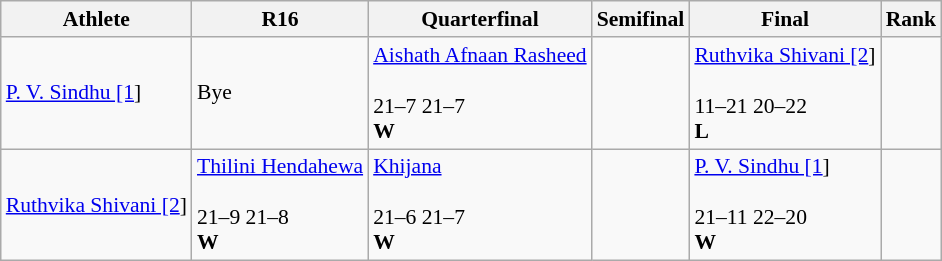<table class="wikitable" style="font-size:90%;" style="text-align:center;">
<tr>
<th>Athlete</th>
<th>R16</th>
<th>Quarterfinal</th>
<th>Semifinal</th>
<th>Final</th>
<th>Rank</th>
</tr>
<tr>
<td><a href='#'>P. V. Sindhu [1</a>]</td>
<td>Bye</td>
<td><a href='#'>Aishath Afnaan Rasheed</a><br><br>21–7 21–7<br><strong>W</strong></td>
<td></td>
<td><a href='#'>Ruthvika Shivani [2</a>]<br><br>11–21 20–22<br><strong>L</strong></td>
<td></td>
</tr>
<tr>
<td><a href='#'>Ruthvika Shivani [2</a>]</td>
<td><a href='#'>Thilini Hendahewa</a><br><br>21–9 21–8<br><strong>W</strong></td>
<td><a href='#'>Khijana</a><br><br>21–6 21–7<br><strong>W</strong></td>
<td></td>
<td><a href='#'>P. V. Sindhu [1</a>]<br><br>21–11 22–20<br><strong>W</strong></td>
<td></td>
</tr>
</table>
